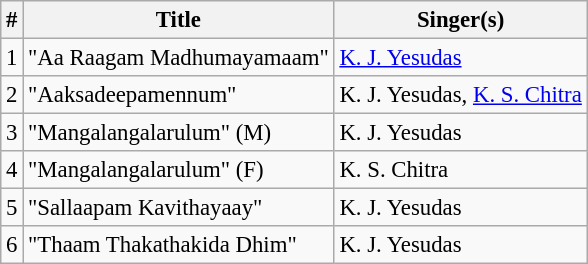<table class="wikitable" style="font-size:95%;">
<tr>
<th>#</th>
<th>Title</th>
<th>Singer(s)</th>
</tr>
<tr>
<td>1</td>
<td>"Aa Raagam Madhumayamaam"</td>
<td><a href='#'>K. J. Yesudas</a></td>
</tr>
<tr>
<td>2</td>
<td>"Aaksadeepamennum"</td>
<td>K. J. Yesudas, <a href='#'>K. S. Chitra</a></td>
</tr>
<tr>
<td>3</td>
<td>"Mangalangalarulum" (M)</td>
<td>K. J. Yesudas</td>
</tr>
<tr>
<td>4</td>
<td>"Mangalangalarulum" (F)</td>
<td>K. S. Chitra</td>
</tr>
<tr>
<td>5</td>
<td>"Sallaapam Kavithayaay"</td>
<td>K. J. Yesudas</td>
</tr>
<tr>
<td>6</td>
<td>"Thaam Thakathakida Dhim"</td>
<td>K. J. Yesudas</td>
</tr>
</table>
